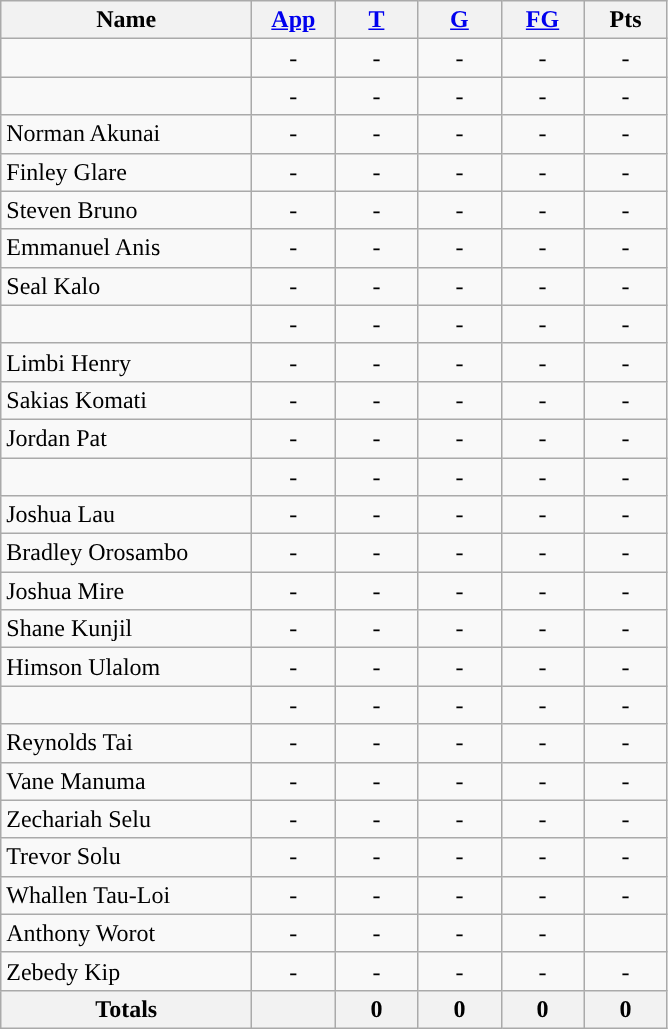<table class="wikitable sortable" style="text-align: center;">
<tr>
<th style="width:10em">Name</th>
<th style="width:3em"><a href='#'>App</a></th>
<th style="width:3em"><a href='#'>T</a></th>
<th style="width:3em"><a href='#'>G</a></th>
<th style="width:3em"><a href='#'>FG</a></th>
<th style="width:3em">Pts</th>
</tr>
<tr>
<td style="text-align:left;"></td>
<td>-</td>
<td>-</td>
<td>-</td>
<td>-</td>
<td>-</td>
</tr>
<tr>
<td style="text-align:left;"></td>
<td>-</td>
<td>-</td>
<td>-</td>
<td>-</td>
<td>-</td>
</tr>
<tr>
<td style="text-align:left;">Norman Akunai</td>
<td>-</td>
<td>-</td>
<td>-</td>
<td>-</td>
<td>-</td>
</tr>
<tr>
<td style="text-align:left;">Finley Glare</td>
<td>-</td>
<td>-</td>
<td>-</td>
<td>-</td>
<td>-</td>
</tr>
<tr>
<td style="text-align:left;">Steven Bruno</td>
<td>-</td>
<td>-</td>
<td>-</td>
<td>-</td>
<td>-</td>
</tr>
<tr>
<td style="text-align:left;">Emmanuel Anis</td>
<td>-</td>
<td>-</td>
<td>-</td>
<td>-</td>
<td>-</td>
</tr>
<tr>
<td style="text-align:left;">Seal Kalo</td>
<td>-</td>
<td>-</td>
<td>-</td>
<td>-</td>
<td>-</td>
</tr>
<tr>
<td style="text-align:left;"></td>
<td>-</td>
<td>-</td>
<td>-</td>
<td>-</td>
<td>-</td>
</tr>
<tr>
<td style="text-align:left;">Limbi Henry</td>
<td>-</td>
<td>-</td>
<td>-</td>
<td>-</td>
<td>-</td>
</tr>
<tr>
<td style="text-align:left;">Sakias Komati</td>
<td>-</td>
<td>-</td>
<td>-</td>
<td>-</td>
<td>-</td>
</tr>
<tr>
<td style="text-align:left;">Jordan Pat</td>
<td>-</td>
<td>-</td>
<td>-</td>
<td>-</td>
<td>-</td>
</tr>
<tr>
<td style="text-align:left;"></td>
<td>-</td>
<td>-</td>
<td>-</td>
<td>-</td>
<td>-</td>
</tr>
<tr>
<td style="text-align:left;">Joshua Lau</td>
<td>-</td>
<td>-</td>
<td>-</td>
<td>-</td>
<td>-</td>
</tr>
<tr>
<td style="text-align:left;">Bradley Orosambo</td>
<td>-</td>
<td>-</td>
<td>-</td>
<td>-</td>
<td>-</td>
</tr>
<tr>
<td style="text-align:left;">Joshua Mire</td>
<td>-</td>
<td>-</td>
<td>-</td>
<td>-</td>
<td>-</td>
</tr>
<tr>
<td style="text-align:left;">Shane Kunjil</td>
<td>-</td>
<td>-</td>
<td>-</td>
<td>-</td>
<td>-</td>
</tr>
<tr>
<td style="text-align:left;">Himson Ulalom</td>
<td>-</td>
<td>-</td>
<td>-</td>
<td>-</td>
<td>-</td>
</tr>
<tr>
<td style="text-align:left;"></td>
<td>-</td>
<td>-</td>
<td>-</td>
<td>-</td>
<td>-</td>
</tr>
<tr>
<td style="text-align:left;">Reynolds Tai</td>
<td>-</td>
<td>-</td>
<td>-</td>
<td>-</td>
<td>-</td>
</tr>
<tr>
<td style="text-align:left;">Vane Manuma</td>
<td>-</td>
<td>-</td>
<td>-</td>
<td>-</td>
<td>-</td>
</tr>
<tr>
<td style="text-align:left;">Zechariah Selu</td>
<td>-</td>
<td>-</td>
<td>-</td>
<td>-</td>
<td>-</td>
</tr>
<tr>
<td style="text-align:left;">Trevor Solu</td>
<td>-</td>
<td>-</td>
<td>-</td>
<td>-</td>
<td>-</td>
</tr>
<tr>
<td style="text-align:left;">Whallen Tau-Loi</td>
<td>-</td>
<td>-</td>
<td>-</td>
<td>-</td>
<td>-</td>
</tr>
<tr>
<td style="text-align:left;">Anthony Worot</td>
<td>-</td>
<td>-</td>
<td>-</td>
<td>-</td>
</tr>
<tr>
<td style="text-align:left;">Zebedy Kip</td>
<td>-</td>
<td>-</td>
<td>-</td>
<td>-</td>
<td>-</td>
</tr>
<tr class="sortbottom">
<th>Totals</th>
<th></th>
<th>0</th>
<th>0</th>
<th>0</th>
<th>0</th>
</tr>
</table>
